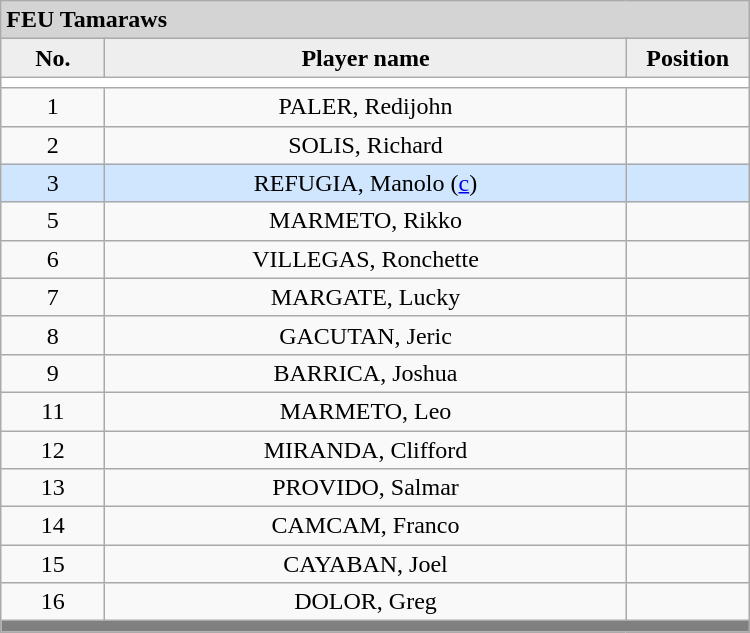<table class='wikitable mw-collapsible mw-collapsed' style='text-align: center; width: 500px; border: none;'>
<tr>
<th style="background:#D4D4D4; text-align:left;" colspan=3> FEU Tamaraws</th>
</tr>
<tr style="background:#EEEEEE; font-weight:bold;">
<td width=10%>No.</td>
<td width=50%>Player name</td>
<td width=10%>Position</td>
</tr>
<tr style="background:#FFFFFF;">
<td colspan=3 align=center></td>
</tr>
<tr>
<td align=center>1</td>
<td>PALER, Redijohn</td>
<td align=center></td>
</tr>
<tr>
<td align=center>2</td>
<td>SOLIS, Richard</td>
<td align=center></td>
</tr>
<tr bgcolor=#D0E6FF>
<td align=center>3</td>
<td>REFUGIA, Manolo (<a href='#'>c</a>)</td>
<td align=center></td>
</tr>
<tr>
<td align=center>5</td>
<td>MARMETO, Rikko</td>
<td align=center></td>
</tr>
<tr>
<td align=center>6</td>
<td>VILLEGAS, Ronchette</td>
<td align=center></td>
</tr>
<tr>
<td align=center>7</td>
<td>MARGATE, Lucky</td>
<td align=center></td>
</tr>
<tr>
<td align=center>8</td>
<td>GACUTAN, Jeric</td>
<td align=center></td>
</tr>
<tr>
<td align=center>9</td>
<td>BARRICA, Joshua</td>
<td align=center></td>
</tr>
<tr>
<td align=center>11</td>
<td>MARMETO, Leo</td>
<td align=center></td>
</tr>
<tr>
<td align=center>12</td>
<td>MIRANDA, Clifford</td>
<td align=center></td>
</tr>
<tr>
<td align=center>13</td>
<td>PROVIDO, Salmar</td>
<td align=center></td>
</tr>
<tr>
<td align=center>14</td>
<td>CAMCAM, Franco</td>
<td align=center></td>
</tr>
<tr>
<td align=center>15</td>
<td>CAYABAN, Joel</td>
<td align=center></td>
</tr>
<tr>
<td align=center>16</td>
<td>DOLOR, Greg</td>
<td align=center></td>
</tr>
<tr>
<th style="background:gray;" colspan=3></th>
</tr>
<tr>
</tr>
</table>
